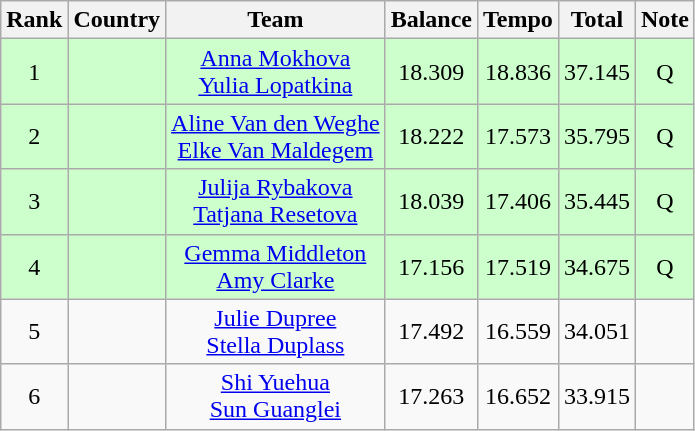<table class="wikitable sortable" style="text-align:center">
<tr>
<th scope=col>Rank</th>
<th scope=col>Country</th>
<th scope=col>Team</th>
<th scope=col>Balance</th>
<th scope=col>Tempo</th>
<th scope=col>Total</th>
<th>Note</th>
</tr>
<tr bgcolor=ccffcc>
<td>1</td>
<td align=left></td>
<td><a href='#'>Anna Mokhova</a><br><a href='#'>Yulia Lopatkina</a></td>
<td>18.309</td>
<td>18.836</td>
<td>37.145</td>
<td>Q</td>
</tr>
<tr bgcolor=ccffcc>
<td>2</td>
<td align=left></td>
<td><a href='#'>Aline Van den Weghe</a><br><a href='#'>Elke Van Maldegem</a></td>
<td>18.222</td>
<td>17.573</td>
<td>35.795</td>
<td>Q</td>
</tr>
<tr bgcolor=ccffcc>
<td>3</td>
<td align=left></td>
<td><a href='#'>Julija Rybakova</a><br><a href='#'>Tatjana Resetova</a></td>
<td>18.039</td>
<td>17.406</td>
<td>35.445</td>
<td>Q</td>
</tr>
<tr bgcolor=ccffcc>
<td>4</td>
<td align=left></td>
<td><a href='#'>Gemma Middleton</a><br><a href='#'>Amy Clarke</a></td>
<td>17.156</td>
<td>17.519</td>
<td>34.675</td>
<td>Q</td>
</tr>
<tr>
<td>5</td>
<td align=left></td>
<td><a href='#'>Julie Dupree</a><br><a href='#'>Stella Duplass</a></td>
<td>17.492</td>
<td>16.559</td>
<td>34.051</td>
<td></td>
</tr>
<tr>
<td>6</td>
<td align=left></td>
<td><a href='#'>Shi Yuehua</a><br><a href='#'>Sun Guanglei</a></td>
<td>17.263</td>
<td>16.652</td>
<td>33.915</td>
<td></td>
</tr>
</table>
